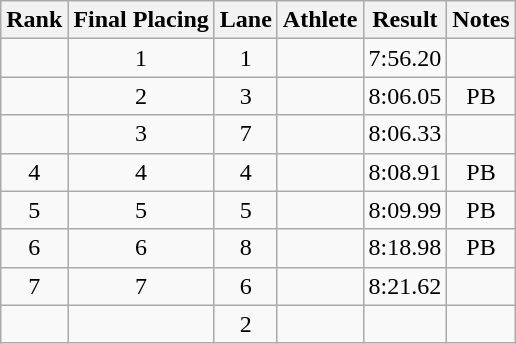<table class="wikitable sortable" style="text-align:center">
<tr>
<th>Rank</th>
<th>Final Placing</th>
<th>Lane</th>
<th>Athlete</th>
<th>Result</th>
<th>Notes</th>
</tr>
<tr>
<td></td>
<td>1</td>
<td>1</td>
<td align=left></td>
<td>7:56.20</td>
<td></td>
</tr>
<tr>
<td></td>
<td>2</td>
<td>3</td>
<td align=left></td>
<td>8:06.05</td>
<td>PB</td>
</tr>
<tr>
<td></td>
<td>3</td>
<td>7</td>
<td align=left></td>
<td>8:06.33</td>
<td></td>
</tr>
<tr>
<td>4</td>
<td>4</td>
<td>4</td>
<td align=left></td>
<td>8:08.91</td>
<td>PB</td>
</tr>
<tr>
<td>5</td>
<td>5</td>
<td>5</td>
<td align=left></td>
<td>8:09.99</td>
<td>PB</td>
</tr>
<tr>
<td>6</td>
<td>6</td>
<td>8</td>
<td align=left></td>
<td>8:18.98</td>
<td>PB</td>
</tr>
<tr>
<td>7</td>
<td>7</td>
<td>6</td>
<td align=left></td>
<td>8:21.62</td>
<td></td>
</tr>
<tr>
<td></td>
<td></td>
<td>2</td>
<td align=left></td>
<td></td>
<td></td>
</tr>
</table>
